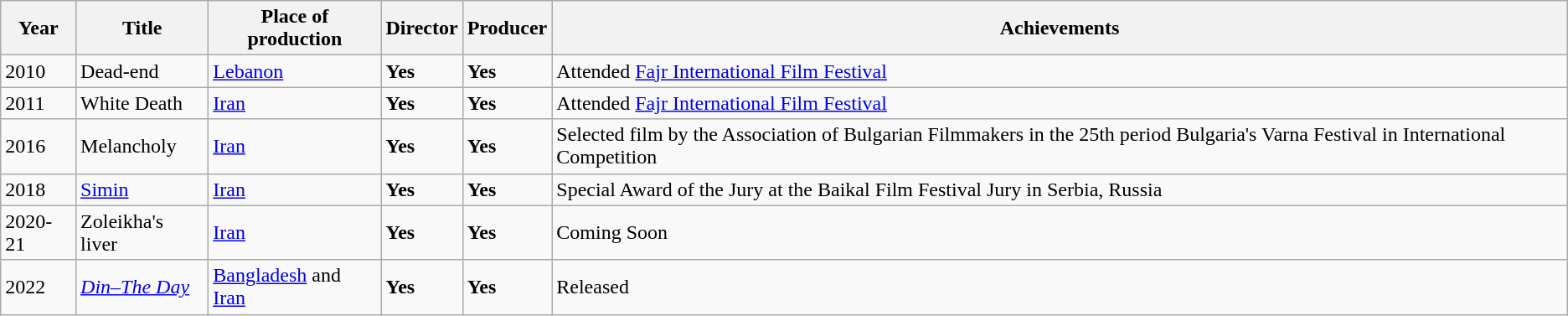<table class="wikitable">
<tr>
<th>Year</th>
<th>Title</th>
<th>Place of production</th>
<th>Director</th>
<th>Producer</th>
<th>Achievements</th>
</tr>
<tr>
<td>2010</td>
<td>Dead-end</td>
<td><a href='#'>Lebanon</a></td>
<td><strong>Yes</strong></td>
<td><strong>Yes</strong></td>
<td>Attended <a href='#'>Fajr International Film Festival</a></td>
</tr>
<tr>
<td>2011</td>
<td>White Death</td>
<td><a href='#'>Iran</a></td>
<td><strong>Yes</strong></td>
<td><strong>Yes</strong></td>
<td>Attended <a href='#'>Fajr International Film Festival</a></td>
</tr>
<tr>
<td>2016</td>
<td>Melancholy</td>
<td><a href='#'>Iran</a></td>
<td><strong>Yes</strong></td>
<td><strong>Yes</strong></td>
<td>Selected film by the Association of Bulgarian Filmmakers in the 25th period Bulgaria's Varna Festival in International Competition</td>
</tr>
<tr>
<td>2018</td>
<td><a href='#'>Simin</a></td>
<td><a href='#'>Iran</a></td>
<td><strong>Yes</strong></td>
<td><strong>Yes</strong></td>
<td>Special Award of the Jury at the Baikal Film Festival Jury in Serbia, Russia</td>
</tr>
<tr>
<td>2020-21</td>
<td>Zoleikha's liver</td>
<td><a href='#'>Iran</a></td>
<td><strong>Yes</strong></td>
<td><strong>Yes</strong></td>
<td>Coming Soon</td>
</tr>
<tr>
<td>2022</td>
<td><a href='#'><em>Din–The Day</em></a></td>
<td><a href='#'>Bangladesh</a> and <a href='#'>Iran</a></td>
<td><strong>Yes</strong></td>
<td><strong>Yes</strong></td>
<td>Released</td>
</tr>
</table>
